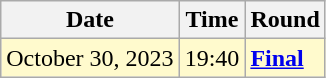<table class="wikitable">
<tr>
<th>Date</th>
<th>Time</th>
<th>Round</th>
</tr>
<tr style=background:lemonchiffon>
<td>October 30, 2023</td>
<td>19:40</td>
<td><strong><a href='#'>Final</a></strong></td>
</tr>
</table>
